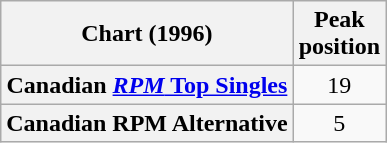<table class="wikitable plainrowheaders">
<tr>
<th>Chart (1996)</th>
<th>Peak<br>position</th>
</tr>
<tr>
<th scope="row">Canadian <a href='#'><em>RPM</em> Top Singles</a></th>
<td align="center">19</td>
</tr>
<tr>
<th scope="row">Canadian RPM Alternative</th>
<td align="center">5</td>
</tr>
</table>
